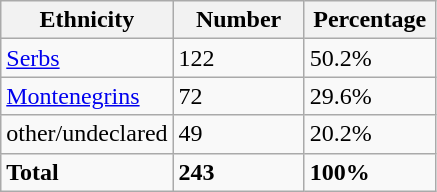<table class="wikitable">
<tr>
<th width="100px">Ethnicity</th>
<th width="80px">Number</th>
<th width="80px">Percentage</th>
</tr>
<tr>
<td><a href='#'>Serbs</a></td>
<td>122</td>
<td>50.2%</td>
</tr>
<tr>
<td><a href='#'>Montenegrins</a></td>
<td>72</td>
<td>29.6%</td>
</tr>
<tr>
<td>other/undeclared</td>
<td>49</td>
<td>20.2%</td>
</tr>
<tr>
<td><strong>Total</strong></td>
<td><strong>243</strong></td>
<td><strong>100%</strong></td>
</tr>
</table>
